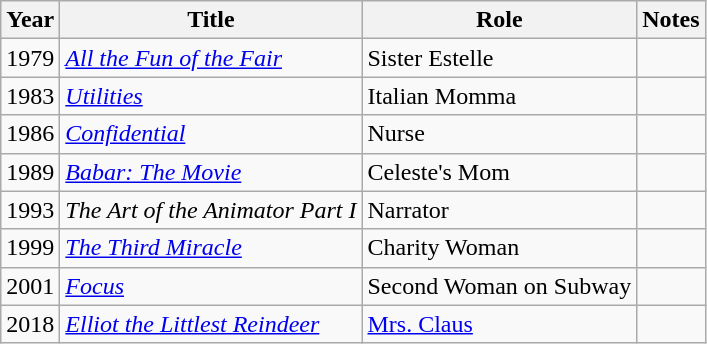<table class="wikitable sortable">
<tr>
<th>Year</th>
<th>Title</th>
<th>Role</th>
<th class="unsortable">Notes</th>
</tr>
<tr>
<td>1979</td>
<td><em><a href='#'>All the Fun of the Fair</a></em></td>
<td>Sister Estelle</td>
<td></td>
</tr>
<tr>
<td>1983</td>
<td><a href='#'><em>Utilities</em></a></td>
<td>Italian Momma</td>
<td></td>
</tr>
<tr>
<td>1986</td>
<td><a href='#'><em>Confidential</em></a></td>
<td>Nurse</td>
<td></td>
</tr>
<tr>
<td>1989</td>
<td><em><a href='#'>Babar: The Movie</a></em></td>
<td>Celeste's Mom</td>
<td></td>
</tr>
<tr>
<td>1993</td>
<td data-sort-value="Art of the Animator Part I, The"><em>The Art of the Animator Part I</em></td>
<td>Narrator</td>
<td></td>
</tr>
<tr>
<td>1999</td>
<td data-sort-value="Third Miracle, The"><em><a href='#'>The Third Miracle</a></em></td>
<td>Charity Woman</td>
<td></td>
</tr>
<tr>
<td>2001</td>
<td><a href='#'><em>Focus</em></a></td>
<td>Second Woman on Subway</td>
<td></td>
</tr>
<tr>
<td>2018</td>
<td><em><a href='#'>Elliot the Littlest Reindeer</a></em></td>
<td><a href='#'>Mrs. Claus</a></td>
<td></td>
</tr>
</table>
